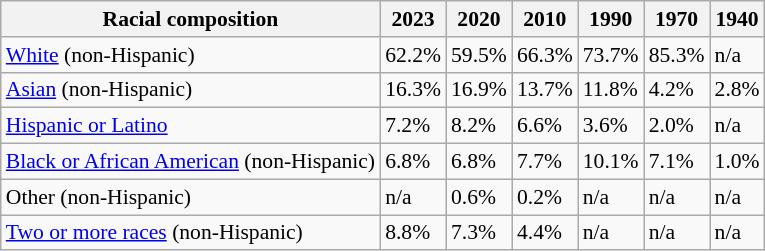<table class="wikitable sortable collapsible" style="font-size: 90%;">
<tr>
<th>Racial composition</th>
<th>2023</th>
<th>2020</th>
<th>2010</th>
<th>1990</th>
<th>1970</th>
<th>1940</th>
</tr>
<tr>
<td><a href='#'>White</a> (non-Hispanic)</td>
<td>62.2%</td>
<td>59.5%</td>
<td>66.3%</td>
<td>73.7%</td>
<td>85.3%</td>
<td>n/a</td>
</tr>
<tr>
<td><a href='#'>Asian</a> (non-Hispanic)</td>
<td>16.3%</td>
<td>16.9%</td>
<td>13.7%</td>
<td>11.8%</td>
<td>4.2%</td>
<td>2.8%</td>
</tr>
<tr>
<td><a href='#'>Hispanic or Latino</a></td>
<td>7.2%</td>
<td>8.2%</td>
<td>6.6%</td>
<td>3.6%</td>
<td>2.0%</td>
<td>n/a</td>
</tr>
<tr>
<td><a href='#'>Black or African American</a> (non-Hispanic)</td>
<td>6.8%</td>
<td>6.8%</td>
<td>7.7%</td>
<td>10.1%</td>
<td>7.1%</td>
<td>1.0%</td>
</tr>
<tr>
<td>Other (non-Hispanic)</td>
<td>n/a</td>
<td>0.6%</td>
<td>0.2%</td>
<td>n/a</td>
<td>n/a</td>
<td>n/a</td>
</tr>
<tr>
<td><a href='#'>Two or more races</a> (non-Hispanic)</td>
<td>8.8%</td>
<td>7.3%</td>
<td>4.4%</td>
<td>n/a</td>
<td>n/a</td>
<td>n/a</td>
</tr>
</table>
